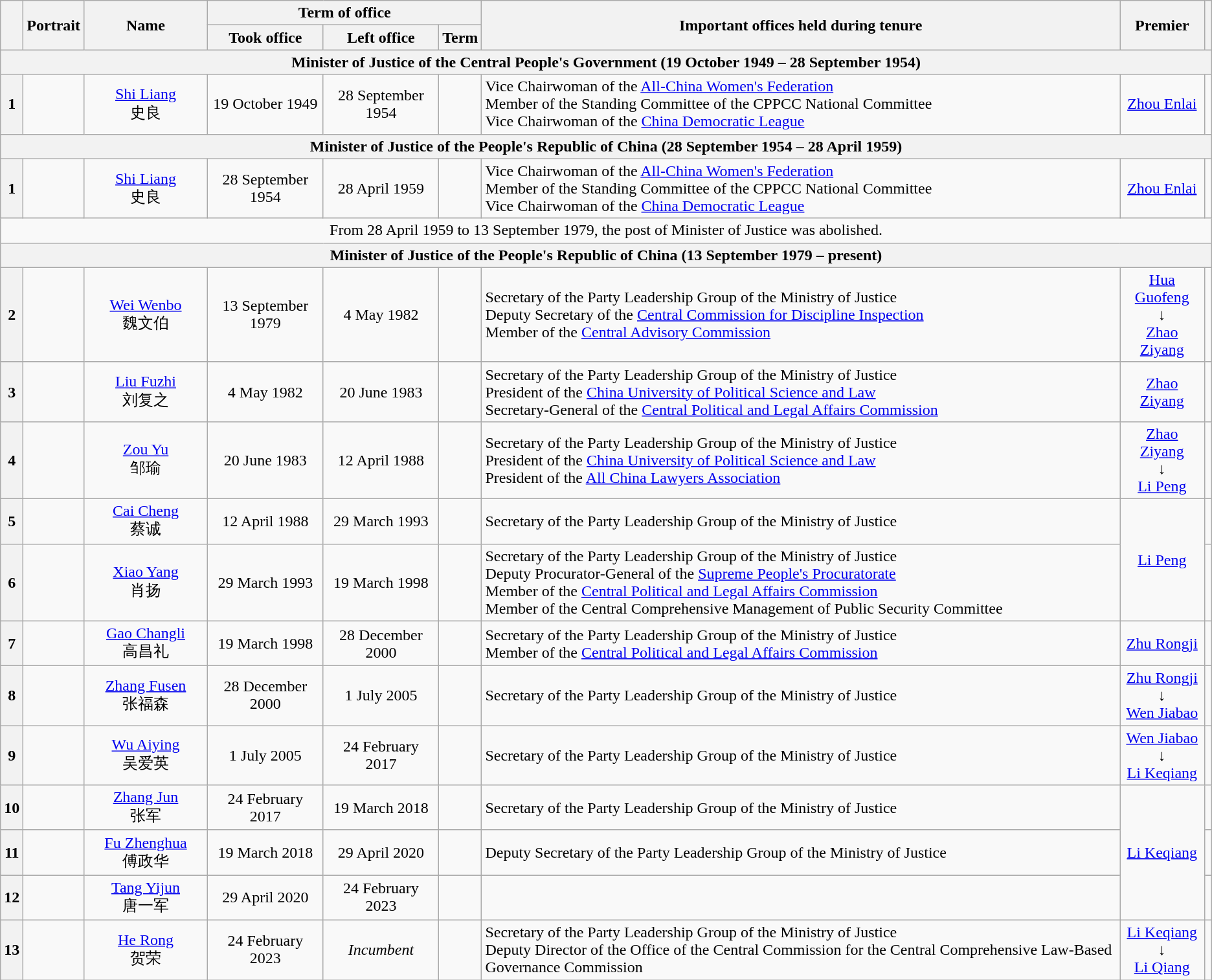<table class="wikitable" style="text-align:center">
<tr>
<th rowspan="2"></th>
<th rowspan="2">Portrait</th>
<th rowspan="2" width="120">Name<br></th>
<th colspan="3">Term of office</th>
<th rowspan="2">Important offices held during tenure</th>
<th rowspan="2">Premier</th>
<th rowspan="2"></th>
</tr>
<tr>
<th>Took office</th>
<th>Left office</th>
<th>Term</th>
</tr>
<tr>
<th colspan="9"><strong>Minister of Justice of the Central People's Government (19 October 1949 – 28 September 1954)</strong></th>
</tr>
<tr>
<th>1</th>
<td></td>
<td><a href='#'>Shi Liang</a><br>史良<br></td>
<td>19 October 1949</td>
<td>28 September 1954</td>
<td></td>
<td align="left">Vice Chairwoman of the <a href='#'>All-China Women's Federation</a><br>Member of the Standing Committee of the CPPCC National Committee<br>Vice Chairwoman of the <a href='#'>China Democratic League</a></td>
<td><a href='#'>Zhou Enlai</a></td>
<td></td>
</tr>
<tr>
<th colspan="9"><strong>Minister of Justice of the People's Republic of China (28 September 1954 – 28 April 1959)</strong></th>
</tr>
<tr>
<th>1</th>
<td></td>
<td><a href='#'>Shi Liang</a><br>史良<br></td>
<td>28 September 1954</td>
<td>28 April 1959</td>
<td></td>
<td align="left">Vice Chairwoman of the <a href='#'>All-China Women's Federation</a><br>Member of the Standing Committee of the CPPCC National Committee<br>Vice Chairwoman of the <a href='#'>China Democratic League</a></td>
<td><a href='#'>Zhou Enlai</a></td>
<td></td>
</tr>
<tr>
<td colspan="9">From 28 April 1959 to 13 September 1979, the post of Minister of Justice was abolished.</td>
</tr>
<tr>
<th colspan="9"><strong>Minister of Justice of the People's Republic of China (13 September 1979 – present)</strong></th>
</tr>
<tr>
<th>2</th>
<td></td>
<td><a href='#'>Wei Wenbo</a><br>魏文伯<br></td>
<td>13 September 1979</td>
<td>4 May 1982</td>
<td></td>
<td align="left">Secretary of the Party Leadership Group of the Ministry of Justice<br>Deputy Secretary of the <a href='#'>Central Commission for Discipline Inspection</a><br>Member of the <a href='#'>Central Advisory Commission</a></td>
<td><a href='#'>Hua Guofeng</a><br>↓<br><a href='#'>Zhao Ziyang</a></td>
<td></td>
</tr>
<tr>
<th>3</th>
<td></td>
<td><a href='#'>Liu Fuzhi</a><br>刘复之<br></td>
<td>4 May 1982</td>
<td>20 June 1983</td>
<td></td>
<td align="left">Secretary of the Party Leadership Group of the Ministry of Justice<br>President of the <a href='#'>China University of Political Science and Law</a><br>Secretary-General of the <a href='#'>Central Political and Legal Affairs Commission</a></td>
<td><a href='#'>Zhao Ziyang</a></td>
<td></td>
</tr>
<tr>
<th>4</th>
<td></td>
<td><a href='#'>Zou Yu</a><br>邹瑜<br></td>
<td>20 June 1983</td>
<td>12 April 1988</td>
<td></td>
<td align="left">Secretary of the Party Leadership Group of the Ministry of Justice<br>President of the <a href='#'>China University of Political Science and Law</a><br>President of the <a href='#'>All China Lawyers Association</a></td>
<td><a href='#'>Zhao Ziyang</a><br>↓<br><a href='#'>Li Peng</a></td>
<td></td>
</tr>
<tr>
<th>5</th>
<td></td>
<td><a href='#'>Cai Cheng</a><br>蔡诚<br></td>
<td>12 April 1988</td>
<td>29 March 1993</td>
<td></td>
<td align="left">Secretary of the Party Leadership Group of the Ministry of Justice</td>
<td rowspan="2"><a href='#'>Li Peng</a></td>
<td></td>
</tr>
<tr>
<th>6</th>
<td></td>
<td><a href='#'>Xiao Yang</a><br>肖扬<br></td>
<td>29 March 1993</td>
<td>19 March 1998</td>
<td></td>
<td align="left">Secretary of the Party Leadership Group of the Ministry of Justice<br>Deputy Procurator-General of the <a href='#'>Supreme People's Procuratorate</a><br>Member of the <a href='#'>Central Political and Legal Affairs Commission</a><br>Member of the Central Comprehensive Management of Public Security Committee</td>
<td></td>
</tr>
<tr>
<th>7</th>
<td></td>
<td><a href='#'>Gao Changli</a><br>高昌礼<br></td>
<td>19 March 1998</td>
<td>28 December 2000</td>
<td></td>
<td align="left">Secretary of the Party Leadership Group of the Ministry of Justice<br>Member of the <a href='#'>Central Political and Legal Affairs Commission</a></td>
<td><a href='#'>Zhu Rongji</a></td>
<td></td>
</tr>
<tr>
<th>8</th>
<td></td>
<td><a href='#'>Zhang Fusen</a><br>张福森<br></td>
<td>28 December 2000</td>
<td>1 July 2005</td>
<td></td>
<td align="left">Secretary of the Party Leadership Group of the Ministry of Justice</td>
<td><a href='#'>Zhu Rongji</a><br>↓<br><a href='#'>Wen Jiabao</a></td>
<td></td>
</tr>
<tr>
<th>9</th>
<td></td>
<td><a href='#'>Wu Aiying</a><br>吴爱英<br></td>
<td>1 July 2005</td>
<td>24 February 2017</td>
<td></td>
<td align="left">Secretary of the Party Leadership Group of the Ministry of Justice</td>
<td><a href='#'>Wen Jiabao</a><br>↓<br><a href='#'>Li Keqiang</a></td>
<td></td>
</tr>
<tr>
<th>10</th>
<td></td>
<td><a href='#'>Zhang Jun</a><br>张军<br></td>
<td>24 February 2017</td>
<td>19 March 2018</td>
<td></td>
<td align="left">Secretary of the Party Leadership Group of the Ministry of Justice</td>
<td rowspan="3"><a href='#'>Li Keqiang</a></td>
<td></td>
</tr>
<tr>
<th>11</th>
<td></td>
<td><a href='#'>Fu Zhenghua</a><br>傅政华<br></td>
<td>19 March 2018</td>
<td>29 April 2020</td>
<td></td>
<td align="left">Deputy Secretary of the Party Leadership Group of the Ministry of Justice</td>
<td></td>
</tr>
<tr>
<th>12</th>
<td></td>
<td><a href='#'>Tang Yijun</a><br>唐一军<br></td>
<td>29 April 2020</td>
<td>24 February 2023</td>
<td></td>
<td align="left"></td>
<td></td>
</tr>
<tr>
<th>13</th>
<td></td>
<td><a href='#'>He Rong</a><br>贺荣<br></td>
<td>24 February 2023</td>
<td><em>Incumbent</em></td>
<td></td>
<td align="left">Secretary of the Party Leadership Group of the Ministry of Justice<br>Deputy Director of the Office of the Central Commission for the Central Comprehensive Law-Based Governance Commission</td>
<td><a href='#'>Li Keqiang</a><br>↓<br><a href='#'>Li Qiang</a></td>
<td></td>
</tr>
</table>
